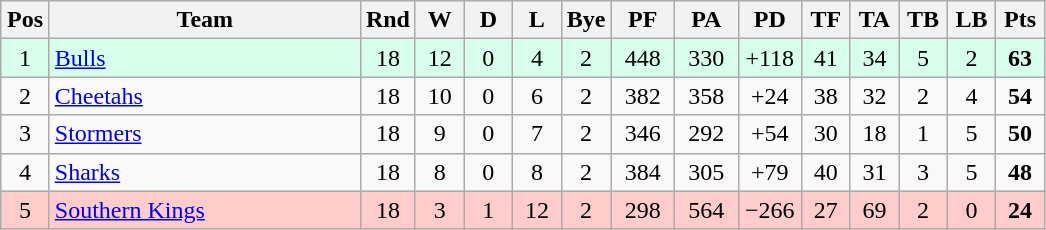<table class="wikitable" style="text-align:center">
<tr>
<th style="width:25px">Pos</th>
<th style="width:200px">Team</th>
<th style="width:25px">Rnd</th>
<th style="width:25px">W</th>
<th style="width:25px">D</th>
<th style="width:25px">L</th>
<th style="width:25px">Bye</th>
<th style="width:35px">PF</th>
<th style="width:35px">PA</th>
<th style="width:35px">PD</th>
<th style="width:25px">TF</th>
<th style="width:25px">TA</th>
<th style="width:25px">TB</th>
<th style="width:25px">LB</th>
<th style="width:25px">Pts</th>
</tr>
<tr style="background:#d8ffeb">
<td>1</td>
<td style="text-align:left"><a href='#'>Bulls</a></td>
<td>18</td>
<td>12</td>
<td>0</td>
<td>4</td>
<td>2</td>
<td>448</td>
<td>330</td>
<td>+118</td>
<td>41</td>
<td>34</td>
<td>5</td>
<td>2</td>
<td><strong>63</strong></td>
</tr>
<tr>
<td>2</td>
<td style="text-align:left"><a href='#'>Cheetahs</a></td>
<td>18</td>
<td>10</td>
<td>0</td>
<td>6</td>
<td>2</td>
<td>382</td>
<td>358</td>
<td>+24</td>
<td>38</td>
<td>32</td>
<td>2</td>
<td>4</td>
<td><strong>54</strong></td>
</tr>
<tr>
<td>3</td>
<td style="text-align:left"><a href='#'>Stormers</a></td>
<td>18</td>
<td>9</td>
<td>0</td>
<td>7</td>
<td>2</td>
<td>346</td>
<td>292</td>
<td>+54</td>
<td>30</td>
<td>18</td>
<td>1</td>
<td>5</td>
<td><strong>50</strong></td>
</tr>
<tr>
<td>4</td>
<td style="text-align:left"><a href='#'>Sharks</a></td>
<td>18</td>
<td>8</td>
<td>0</td>
<td>8</td>
<td>2</td>
<td>384</td>
<td>305</td>
<td>+79</td>
<td>40</td>
<td>31</td>
<td>3</td>
<td>5</td>
<td><strong>48</strong></td>
</tr>
<tr style="background:#ffcccc">
<td>5</td>
<td style="text-align:left"><a href='#'>Southern Kings</a></td>
<td>18</td>
<td>3</td>
<td>1</td>
<td>12</td>
<td>2</td>
<td>298</td>
<td>564</td>
<td>−266</td>
<td>27</td>
<td>69</td>
<td>2</td>
<td>0</td>
<td><strong>24</strong></td>
</tr>
</table>
